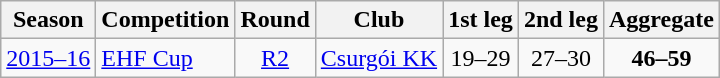<table class="wikitable">
<tr>
<th>Season</th>
<th>Competition</th>
<th>Round</th>
<th>Club</th>
<th>1st leg</th>
<th>2nd leg</th>
<th>Aggregate</th>
</tr>
<tr>
<td rowspan="2"><a href='#'>2015–16</a></td>
<td rowspan="2"><a href='#'>EHF Cup</a></td>
<td style="text-align:center;"><a href='#'>R2</a></td>
<td> <a href='#'>Csurgói KK</a></td>
<td style="text-align:center;">19–29</td>
<td style="text-align:center;">27–30</td>
<td style="text-align:center;"><strong>46–59</strong></td>
</tr>
</table>
